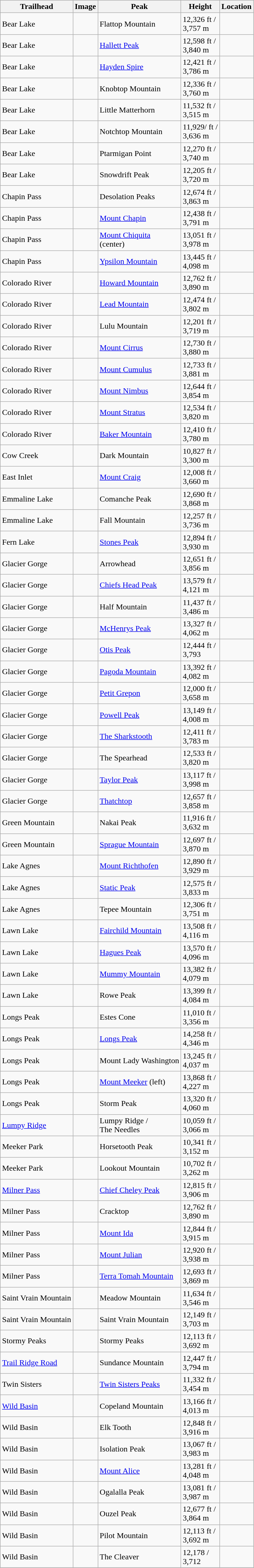<table class="wikitable sortable">
<tr>
<th>Trailhead</th>
<th>Image</th>
<th>Peak</th>
<th>Height</th>
<th>Location</th>
</tr>
<tr>
<td>Bear Lake</td>
<td></td>
<td>Flattop Mountain</td>
<td>12,326 ft /<br> 3,757 m</td>
<td></td>
</tr>
<tr>
<td>Bear Lake</td>
<td></td>
<td><a href='#'>Hallett Peak</a></td>
<td>12,598 ft /<br> 3,840 m</td>
<td></td>
</tr>
<tr>
<td>Bear Lake</td>
<td></td>
<td><a href='#'>Hayden Spire</a></td>
<td>12,421 ft /<br> 3,786 m</td>
<td></td>
</tr>
<tr>
<td>Bear Lake</td>
<td></td>
<td>Knobtop Mountain</td>
<td>12,336 ft /<br> 3,760 m</td>
<td></td>
</tr>
<tr>
<td>Bear Lake</td>
<td></td>
<td>Little Matterhorn</td>
<td>11,532 ft /<br> 3,515 m</td>
<td></td>
</tr>
<tr>
<td>Bear Lake</td>
<td></td>
<td>Notchtop Mountain</td>
<td>11,929/ ft /<br> 3,636 m</td>
<td></td>
</tr>
<tr>
<td>Bear Lake</td>
<td></td>
<td>Ptarmigan Point</td>
<td>12,270 ft /<br> 3,740 m</td>
<td></td>
</tr>
<tr>
<td>Bear Lake</td>
<td></td>
<td>Snowdrift Peak</td>
<td>12,205 ft /<br> 3,720 m</td>
<td></td>
</tr>
<tr>
<td>Chapin Pass</td>
<td></td>
<td>Desolation Peaks</td>
<td>12,674 ft /<br> 3,863 m</td>
<td></td>
</tr>
<tr>
<td>Chapin Pass</td>
<td></td>
<td><a href='#'>Mount Chapin</a></td>
<td>12,438 ft /<br> 3,791 m</td>
<td></td>
</tr>
<tr>
<td>Chapin Pass</td>
<td></td>
<td><a href='#'>Mount Chiquita</a><br> (center)</td>
<td>13,051 ft /<br> 3,978 m</td>
<td></td>
</tr>
<tr>
<td>Chapin Pass</td>
<td></td>
<td><a href='#'>Ypsilon Mountain</a></td>
<td>13,445 ft /<br> 4,098 m</td>
<td></td>
</tr>
<tr>
<td>Colorado River</td>
<td></td>
<td><a href='#'>Howard Mountain</a></td>
<td>12,762 ft /<br> 3,890 m</td>
<td></td>
</tr>
<tr>
<td>Colorado River</td>
<td></td>
<td><a href='#'>Lead Mountain</a></td>
<td>12,474 ft /<br> 3,802 m</td>
<td></td>
</tr>
<tr>
<td>Colorado River</td>
<td></td>
<td>Lulu Mountain</td>
<td>12,201 ft /<br> 3,719 m</td>
<td></td>
</tr>
<tr>
<td>Colorado River</td>
<td></td>
<td><a href='#'>Mount Cirrus</a></td>
<td>12,730 ft /<br> 3,880 m</td>
<td></td>
</tr>
<tr>
<td>Colorado River</td>
<td></td>
<td><a href='#'>Mount Cumulus</a></td>
<td>12,733 ft /<br> 3,881 m</td>
<td></td>
</tr>
<tr>
<td>Colorado River</td>
<td></td>
<td><a href='#'>Mount Nimbus</a></td>
<td>12,644 ft /<br> 3,854 m</td>
<td></td>
</tr>
<tr>
<td>Colorado River</td>
<td></td>
<td><a href='#'>Mount Stratus</a></td>
<td>12,534 ft /<br> 3,820 m</td>
<td></td>
</tr>
<tr>
<td>Colorado River</td>
<td></td>
<td><a href='#'>Baker Mountain</a></td>
<td>12,410 ft /<br> 3,780 m</td>
<td></td>
</tr>
<tr>
<td>Cow Creek</td>
<td></td>
<td>Dark Mountain</td>
<td>10,827 ft /<br> 3,300 m</td>
<td></td>
</tr>
<tr>
<td>East Inlet</td>
<td></td>
<td><a href='#'>Mount Craig</a></td>
<td>12,008 ft /<br> 3,660 m</td>
<td></td>
</tr>
<tr>
<td>Emmaline Lake</td>
<td></td>
<td>Comanche Peak</td>
<td>12,690 ft /<br> 3,868 m</td>
<td></td>
</tr>
<tr>
<td>Emmaline Lake</td>
<td></td>
<td>Fall Mountain</td>
<td>12,257 ft /<br> 3,736 m</td>
<td></td>
</tr>
<tr>
<td>Fern Lake</td>
<td></td>
<td><a href='#'>Stones Peak</a></td>
<td>12,894 ft /<br> 3,930 m</td>
<td></td>
</tr>
<tr>
<td>Glacier Gorge</td>
<td></td>
<td>Arrowhead</td>
<td>12,651 ft /<br> 3,856 m</td>
<td></td>
</tr>
<tr>
<td>Glacier Gorge</td>
<td></td>
<td><a href='#'>Chiefs Head Peak</a></td>
<td>13,579 ft /<br> 4,121 m</td>
<td></td>
</tr>
<tr>
<td>Glacier Gorge</td>
<td></td>
<td>Half Mountain</td>
<td>11,437 ft /<br> 3,486 m</td>
<td></td>
</tr>
<tr>
<td>Glacier Gorge</td>
<td></td>
<td><a href='#'>McHenrys Peak</a></td>
<td>13,327 ft /<br> 4,062 m</td>
<td></td>
</tr>
<tr>
<td>Glacier Gorge</td>
<td></td>
<td><a href='#'>Otis Peak</a></td>
<td>12,444 ft /<br> 3,793</td>
<td></td>
</tr>
<tr>
<td>Glacier Gorge</td>
<td></td>
<td><a href='#'>Pagoda Mountain</a></td>
<td>13,392 ft /<br> 4,082 m</td>
<td></td>
</tr>
<tr>
<td>Glacier Gorge</td>
<td></td>
<td><a href='#'>Petit Grepon</a></td>
<td>12,000 ft /<br> 3,658 m</td>
<td></td>
</tr>
<tr>
<td>Glacier Gorge</td>
<td></td>
<td><a href='#'>Powell Peak</a></td>
<td>13,149 ft /<br> 4,008 m</td>
<td></td>
</tr>
<tr>
<td>Glacier Gorge</td>
<td></td>
<td><a href='#'>The Sharkstooth</a></td>
<td>12,411 ft /<br> 3,783 m</td>
<td></td>
</tr>
<tr>
<td>Glacier Gorge</td>
<td></td>
<td>The Spearhead</td>
<td>12,533 ft /<br> 3,820 m</td>
<td></td>
</tr>
<tr>
<td>Glacier Gorge</td>
<td></td>
<td><a href='#'>Taylor Peak</a></td>
<td>13,117 ft /<br> 3,998 m</td>
<td></td>
</tr>
<tr>
<td>Glacier Gorge</td>
<td></td>
<td><a href='#'>Thatchtop</a></td>
<td>12,657 ft /<br> 3,858 m</td>
<td></td>
</tr>
<tr>
<td>Green Mountain</td>
<td></td>
<td>Nakai Peak</td>
<td>11,916 ft /<br> 3,632 m</td>
<td></td>
</tr>
<tr>
<td>Green Mountain</td>
<td></td>
<td><a href='#'>Sprague Mountain</a></td>
<td>12,697 ft /<br> 3,870 m</td>
<td></td>
</tr>
<tr>
<td>Lake Agnes</td>
<td></td>
<td><a href='#'>Mount Richthofen</a></td>
<td>12,890 ft /<br> 3,929 m</td>
<td></td>
</tr>
<tr>
<td>Lake Agnes</td>
<td></td>
<td><a href='#'>Static Peak</a></td>
<td>12,575 ft /<br> 3,833 m</td>
<td></td>
</tr>
<tr>
<td>Lake Agnes</td>
<td></td>
<td>Tepee Mountain</td>
<td>12,306 ft /<br> 3,751 m</td>
<td></td>
</tr>
<tr>
<td>Lawn Lake</td>
<td></td>
<td><a href='#'>Fairchild Mountain</a></td>
<td>13,508 ft /<br> 4,116 m</td>
<td></td>
</tr>
<tr>
<td>Lawn Lake</td>
<td></td>
<td><a href='#'>Hagues Peak</a></td>
<td>13,570 ft /<br> 4,096 m</td>
<td></td>
</tr>
<tr>
<td>Lawn Lake</td>
<td></td>
<td><a href='#'>Mummy Mountain</a></td>
<td>13,382 ft /<br> 4,079 m</td>
<td></td>
</tr>
<tr>
<td>Lawn Lake</td>
<td></td>
<td>Rowe Peak</td>
<td>13,399 ft /<br> 4,084 m</td>
<td></td>
</tr>
<tr>
<td>Longs Peak</td>
<td></td>
<td>Estes Cone</td>
<td>11,010 ft /<br> 3,356 m</td>
<td></td>
</tr>
<tr>
<td>Longs Peak</td>
<td></td>
<td><a href='#'>Longs Peak</a></td>
<td>14,258 ft /<br> 4,346 m</td>
<td></td>
</tr>
<tr>
<td>Longs Peak</td>
<td></td>
<td>Mount Lady Washington</td>
<td>13,245 ft /<br> 4,037 m</td>
<td></td>
</tr>
<tr>
<td>Longs Peak</td>
<td></td>
<td><a href='#'>Mount Meeker</a> (left)</td>
<td>13,868 ft /<br> 4,227 m</td>
<td></td>
</tr>
<tr>
<td>Longs Peak</td>
<td></td>
<td>Storm Peak</td>
<td>13,320 ft /<br> 4,060 m</td>
<td></td>
</tr>
<tr>
<td><a href='#'>Lumpy Ridge</a></td>
<td></td>
<td>Lumpy Ridge / <br>The Needles</td>
<td>10,059 ft /<br> 3,066 m</td>
<td></td>
</tr>
<tr>
<td>Meeker Park</td>
<td></td>
<td>Horsetooth Peak</td>
<td>10,341 ft /<br> 3,152 m</td>
<td></td>
</tr>
<tr>
<td>Meeker Park</td>
<td></td>
<td>Lookout Mountain</td>
<td>10,702 ft /<br> 3,262 m</td>
<td></td>
</tr>
<tr>
<td><a href='#'>Milner Pass</a></td>
<td></td>
<td><a href='#'>Chief Cheley Peak</a></td>
<td>12,815 ft /<br> 3,906 m</td>
<td></td>
</tr>
<tr>
<td>Milner Pass</td>
<td></td>
<td>Cracktop</td>
<td>12,762 ft /<br> 3,890 m</td>
<td></td>
</tr>
<tr>
<td>Milner Pass</td>
<td></td>
<td><a href='#'>Mount Ida</a></td>
<td>12,844 ft /<br> 3,915 m</td>
<td></td>
</tr>
<tr>
<td>Milner Pass</td>
<td></td>
<td><a href='#'>Mount Julian</a></td>
<td>12,920 ft /<br> 3,938 m</td>
<td></td>
</tr>
<tr>
<td>Milner Pass</td>
<td></td>
<td><a href='#'>Terra Tomah Mountain</a></td>
<td>12,693 ft /<br> 3,869 m</td>
<td></td>
</tr>
<tr>
<td>Saint Vrain Mountain</td>
<td></td>
<td>Meadow Mountain</td>
<td>11,634 ft /<br> 3,546 m</td>
<td></td>
</tr>
<tr>
<td>Saint Vrain Mountain</td>
<td></td>
<td>Saint Vrain Mountain</td>
<td>12,149 ft /<br> 3,703 m</td>
<td></td>
</tr>
<tr>
<td>Stormy Peaks</td>
<td></td>
<td>Stormy Peaks</td>
<td>12,113 ft /<br> 3,692 m</td>
<td></td>
</tr>
<tr>
<td><a href='#'>Trail Ridge Road</a></td>
<td></td>
<td>Sundance Mountain</td>
<td>12,447 ft /<br> 3,794 m</td>
<td></td>
</tr>
<tr>
<td>Twin Sisters</td>
<td></td>
<td><a href='#'>Twin Sisters Peaks</a></td>
<td>11,332 ft /<br> 3,454 m</td>
<td></td>
</tr>
<tr>
<td><a href='#'>Wild Basin</a></td>
<td></td>
<td>Copeland Mountain</td>
<td>13,166 ft /<br> 4,013 m</td>
<td></td>
</tr>
<tr>
<td>Wild Basin</td>
<td></td>
<td>Elk Tooth</td>
<td>12,848 ft /<br> 3,916 m</td>
<td></td>
</tr>
<tr>
<td>Wild Basin</td>
<td></td>
<td>Isolation Peak</td>
<td>13,067 ft /<br> 3,983 m</td>
<td></td>
</tr>
<tr>
<td>Wild Basin</td>
<td></td>
<td><a href='#'>Mount Alice</a></td>
<td>13,281 ft /<br> 4,048 m</td>
<td></td>
</tr>
<tr>
<td>Wild Basin</td>
<td></td>
<td>Ogalalla Peak</td>
<td>13,081 ft /<br> 3,987 m</td>
<td></td>
</tr>
<tr>
<td>Wild Basin</td>
<td></td>
<td>Ouzel Peak</td>
<td>12,677 ft /<br> 3,864 m</td>
<td></td>
</tr>
<tr>
<td>Wild Basin</td>
<td></td>
<td>Pilot Mountain</td>
<td>12,113 ft /<br> 3,692 m</td>
<td></td>
</tr>
<tr>
<td>Wild Basin</td>
<td></td>
<td>The Cleaver</td>
<td>12,178 /<br> 3,712</td>
<td> </td>
</tr>
<tr>
</tr>
</table>
